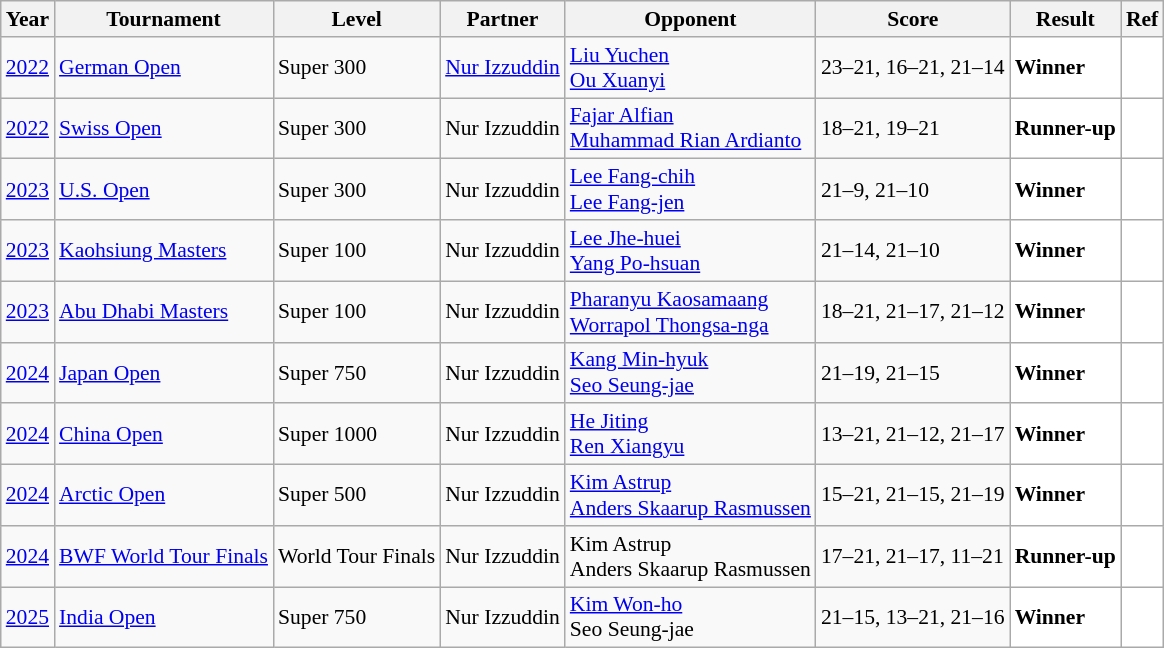<table class="sortable wikitable" style="font-size: 90%;">
<tr>
<th>Year</th>
<th>Tournament</th>
<th>Level</th>
<th>Partner</th>
<th>Opponent</th>
<th>Score</th>
<th>Result</th>
<th>Ref</th>
</tr>
<tr>
<td align="center"><a href='#'>2022</a></td>
<td align="left"><a href='#'>German Open</a></td>
<td align="left">Super 300</td>
<td align="left"> <a href='#'>Nur Izzuddin</a></td>
<td align="left"> <a href='#'>Liu Yuchen</a><br> <a href='#'>Ou Xuanyi</a></td>
<td align="left">23–21, 16–21, 21–14</td>
<td style="text-align:left; background:white"> <strong>Winner</strong></td>
<td style="text-align:center; background:white"></td>
</tr>
<tr>
<td align="center"><a href='#'>2022</a></td>
<td align="left"><a href='#'>Swiss Open</a></td>
<td align="left">Super 300</td>
<td align="left"> Nur Izzuddin</td>
<td align="left"> <a href='#'>Fajar Alfian</a><br> <a href='#'>Muhammad Rian Ardianto</a></td>
<td align="left">18–21, 19–21</td>
<td style="text-align:left; background:white"> <strong>Runner-up</strong></td>
<td style="text-align:center; background:white"></td>
</tr>
<tr>
<td align="center"><a href='#'>2023</a></td>
<td align="left"><a href='#'>U.S. Open</a></td>
<td align="left">Super 300</td>
<td align="left"> Nur Izzuddin</td>
<td align="left"> <a href='#'>Lee Fang-chih</a><br> <a href='#'>Lee Fang-jen</a></td>
<td align="left">21–9, 21–10</td>
<td style="text-align:left; background:white"> <strong>Winner</strong></td>
<td style="text-align:center; background:white"></td>
</tr>
<tr>
<td align="center"><a href='#'>2023</a></td>
<td align="left"><a href='#'>Kaohsiung Masters</a></td>
<td align="left">Super 100</td>
<td align="left"> Nur Izzuddin</td>
<td align="left"> <a href='#'>Lee Jhe-huei</a><br> <a href='#'>Yang Po-hsuan</a></td>
<td align="left">21–14, 21–10</td>
<td style="text-align:left; background:white"> <strong>Winner</strong></td>
<td style="text-align:center; background:white"></td>
</tr>
<tr>
<td align="center"><a href='#'>2023</a></td>
<td align="left"><a href='#'>Abu Dhabi Masters</a></td>
<td align="left">Super 100</td>
<td align="left"> Nur Izzuddin</td>
<td align="left"> <a href='#'>Pharanyu Kaosamaang</a><br> <a href='#'>Worrapol Thongsa-nga</a></td>
<td align="left">18–21, 21–17, 21–12</td>
<td style="text-align:left; background:white"> <strong>Winner</strong></td>
<td style="text-align:center; background:white"></td>
</tr>
<tr>
<td align="center"><a href='#'>2024</a></td>
<td align="left"><a href='#'>Japan Open</a></td>
<td align="left">Super 750</td>
<td align="left"> Nur Izzuddin</td>
<td align="left"> <a href='#'>Kang Min-hyuk</a><br> <a href='#'>Seo Seung-jae</a></td>
<td align="left">21–19, 21–15</td>
<td style="text-align:left; background:white"> <strong>Winner</strong></td>
<td style="text-align:center; background:white"></td>
</tr>
<tr>
<td align="center"><a href='#'>2024</a></td>
<td align="left"><a href='#'>China Open</a></td>
<td align="left">Super 1000</td>
<td align="left"> Nur Izzuddin</td>
<td align="left"> <a href='#'>He Jiting</a><br> <a href='#'>Ren Xiangyu</a></td>
<td align="left">13–21, 21–12, 21–17</td>
<td style="text-align:left; background:white"> <strong>Winner</strong></td>
<td style="text-align:center; background:white"></td>
</tr>
<tr>
<td align="center"><a href='#'>2024</a></td>
<td align="left"><a href='#'>Arctic Open</a></td>
<td align="left">Super 500</td>
<td align="left"> Nur Izzuddin</td>
<td align="left"> <a href='#'>Kim Astrup</a><br> <a href='#'>Anders Skaarup Rasmussen</a></td>
<td align="left">15–21, 21–15, 21–19</td>
<td style="text-align:left; background:white"> <strong>Winner</strong></td>
<td style="text-align:center; background:white"></td>
</tr>
<tr>
<td align="center"><a href='#'>2024</a></td>
<td align="left"><a href='#'>BWF World Tour Finals</a></td>
<td align="left">World Tour Finals</td>
<td align="left"> Nur Izzuddin</td>
<td align="left"> Kim Astrup<br> Anders Skaarup Rasmussen</td>
<td align="left">17–21, 21–17, 11–21</td>
<td style="text-align:left; background: white"> <strong>Runner-up</strong></td>
<td style="text-align:center; background: white"></td>
</tr>
<tr>
<td align="center"><a href='#'>2025</a></td>
<td align="left"><a href='#'>India Open</a></td>
<td align="left">Super 750</td>
<td align="left"> Nur Izzuddin</td>
<td align="left"> <a href='#'>Kim Won-ho</a><br> Seo Seung-jae</td>
<td align="left">21–15, 13–21, 21–16</td>
<td style="text-align:left; background:white"> <strong>Winner</strong></td>
<td style="text-align:center; background: white"></td>
</tr>
</table>
